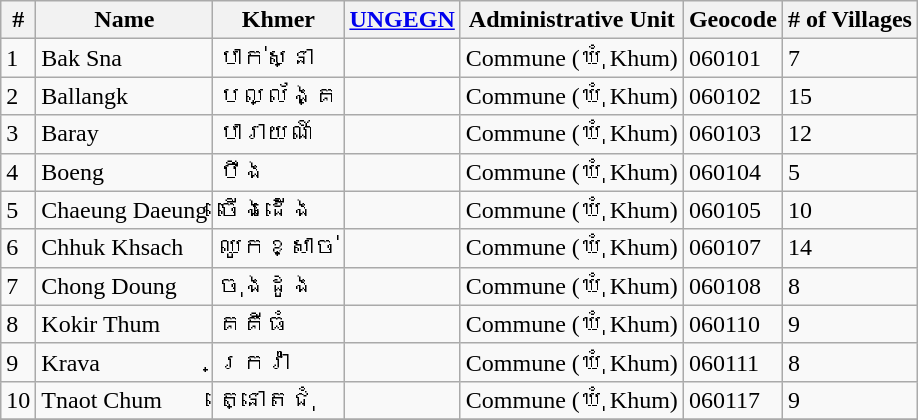<table class="wikitable sortable">
<tr>
<th>#</th>
<th>Name</th>
<th>Khmer</th>
<th><a href='#'>UNGEGN</a></th>
<th>Administrative Unit</th>
<th>Geocode</th>
<th># of Villages</th>
</tr>
<tr>
<td>1</td>
<td>Bak Sna</td>
<td>បាក់ស្នា</td>
<td></td>
<td>Commune (ឃុំ Khum)</td>
<td>060101</td>
<td>7</td>
</tr>
<tr>
<td>2</td>
<td>Ballangk</td>
<td>បល្ល័ង្គ</td>
<td></td>
<td>Commune (ឃុំ Khum)</td>
<td>060102</td>
<td>15</td>
</tr>
<tr>
<td>3</td>
<td>Baray</td>
<td>បារាយណ៍</td>
<td></td>
<td>Commune (ឃុំ Khum)</td>
<td>060103</td>
<td>12</td>
</tr>
<tr>
<td>4</td>
<td>Boeng</td>
<td>បឹង</td>
<td></td>
<td>Commune (ឃុំ Khum)</td>
<td>060104</td>
<td>5</td>
</tr>
<tr>
<td>5</td>
<td>Chaeung Daeung</td>
<td>ចើងដើង</td>
<td></td>
<td>Commune (ឃុំ Khum)</td>
<td>060105</td>
<td>10</td>
</tr>
<tr>
<td>6</td>
<td>Chhuk Khsach</td>
<td>ឈូកខ្សាច់</td>
<td></td>
<td>Commune (ឃុំ Khum)</td>
<td>060107</td>
<td>14</td>
</tr>
<tr>
<td>7</td>
<td>Chong Doung</td>
<td>ចុងដូង</td>
<td></td>
<td>Commune (ឃុំ Khum)</td>
<td>060108</td>
<td>8</td>
</tr>
<tr>
<td>8</td>
<td>Kokir Thum</td>
<td>គគីធំ</td>
<td></td>
<td>Commune (ឃុំ Khum)</td>
<td>060110</td>
<td>9</td>
</tr>
<tr>
<td>9</td>
<td>Krava</td>
<td>ក្រវ៉ា</td>
<td></td>
<td>Commune (ឃុំ Khum)</td>
<td>060111</td>
<td>8</td>
</tr>
<tr>
<td>10</td>
<td>Tnaot Chum</td>
<td>ត្នោតជុំ</td>
<td></td>
<td>Commune (ឃុំ Khum)</td>
<td>060117</td>
<td>9</td>
</tr>
<tr>
</tr>
</table>
